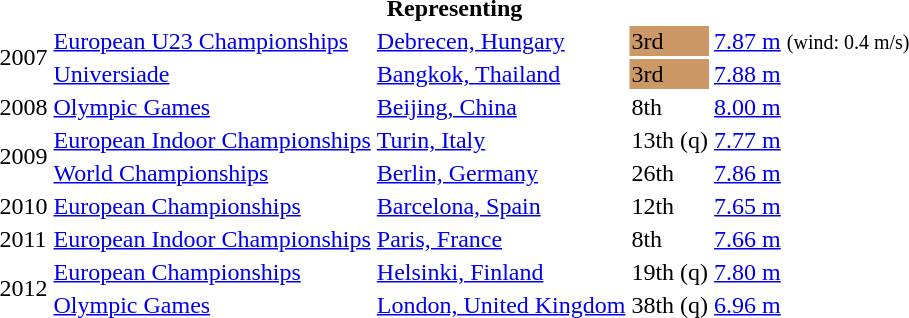<table>
<tr>
<th colspan="5">Representing </th>
</tr>
<tr>
<td rowspan=2>2007</td>
<td><a href='#'>European U23 Championships</a></td>
<td><a href='#'>Debrecen, Hungary</a></td>
<td bgcolor=cc9966>3rd</td>
<td><a href='#'>7.87 m</a> <small>(wind: 0.4 m/s)</small></td>
</tr>
<tr>
<td><a href='#'>Universiade</a></td>
<td><a href='#'>Bangkok, Thailand</a></td>
<td bgcolor=cc9966>3rd</td>
<td><a href='#'>7.88 m</a></td>
</tr>
<tr>
<td>2008</td>
<td><a href='#'>Olympic Games</a></td>
<td><a href='#'>Beijing, China</a></td>
<td>8th</td>
<td><a href='#'>8.00 m</a></td>
</tr>
<tr>
<td rowspan=2>2009</td>
<td><a href='#'>European Indoor Championships</a></td>
<td><a href='#'>Turin, Italy</a></td>
<td>13th (q)</td>
<td><a href='#'>7.77 m</a></td>
</tr>
<tr>
<td><a href='#'>World Championships</a></td>
<td><a href='#'>Berlin, Germany</a></td>
<td>26th</td>
<td><a href='#'>7.86 m</a></td>
</tr>
<tr>
<td>2010</td>
<td><a href='#'>European Championships</a></td>
<td><a href='#'>Barcelona, Spain</a></td>
<td>12th</td>
<td><a href='#'>7.65 m</a></td>
</tr>
<tr>
<td>2011</td>
<td><a href='#'>European Indoor Championships</a></td>
<td><a href='#'>Paris, France</a></td>
<td>8th</td>
<td><a href='#'>7.66 m</a></td>
</tr>
<tr>
<td rowspan=2>2012</td>
<td><a href='#'>European Championships</a></td>
<td><a href='#'>Helsinki, Finland</a></td>
<td>19th (q)</td>
<td><a href='#'>7.80 m</a></td>
</tr>
<tr>
<td><a href='#'>Olympic Games</a></td>
<td><a href='#'>London, United Kingdom</a></td>
<td>38th (q)</td>
<td><a href='#'>6.96 m</a></td>
</tr>
</table>
